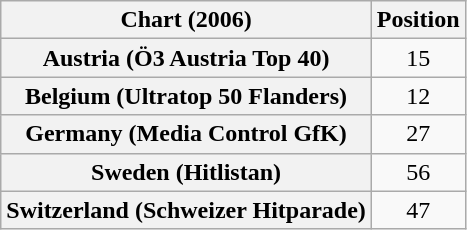<table class="wikitable sortable plainrowheaders" style="text-align:center">
<tr>
<th>Chart (2006)</th>
<th>Position</th>
</tr>
<tr>
<th scope="row">Austria (Ö3 Austria Top 40)</th>
<td>15</td>
</tr>
<tr>
<th scope="row">Belgium (Ultratop 50 Flanders)</th>
<td>12</td>
</tr>
<tr>
<th scope="row">Germany (Media Control GfK)</th>
<td>27</td>
</tr>
<tr>
<th scope="row">Sweden (Hitlistan)</th>
<td>56</td>
</tr>
<tr>
<th scope="row">Switzerland (Schweizer Hitparade)</th>
<td>47</td>
</tr>
</table>
